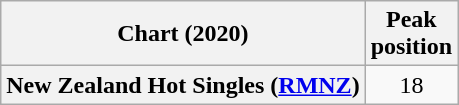<table class="wikitable sortable plainrowheaders" style="text-align:center;">
<tr>
<th scope="col">Chart (2020)</th>
<th scope="col">Peak<br>position</th>
</tr>
<tr>
<th scope="row">New Zealand Hot Singles (<a href='#'>RMNZ</a>)</th>
<td>18</td>
</tr>
</table>
